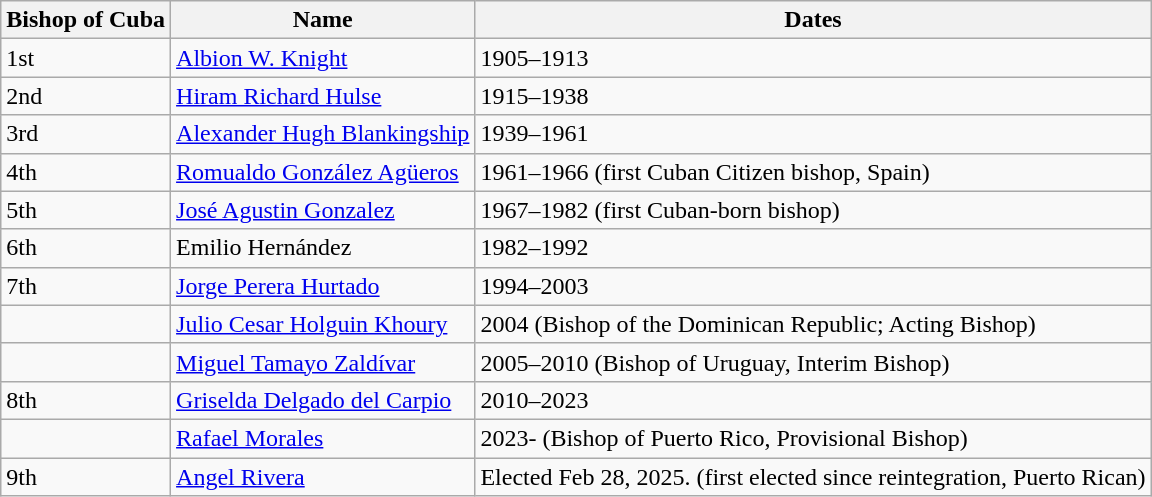<table class="wikitable">
<tr>
<th>Bishop of Cuba</th>
<th>Name</th>
<th>Dates</th>
</tr>
<tr>
<td>1st</td>
<td><a href='#'>Albion W. Knight</a></td>
<td>1905–1913</td>
</tr>
<tr>
<td>2nd</td>
<td><a href='#'>Hiram Richard Hulse</a></td>
<td>1915–1938</td>
</tr>
<tr>
<td>3rd</td>
<td><a href='#'>Alexander Hugh Blankingship</a></td>
<td>1939–1961</td>
</tr>
<tr>
<td>4th</td>
<td><a href='#'>Romualdo González Agüeros</a></td>
<td>1961–1966 (first Cuban Citizen bishop, Spain)</td>
</tr>
<tr>
<td>5th</td>
<td><a href='#'>José Agustin Gonzalez</a></td>
<td>1967–1982 (first Cuban-born bishop)</td>
</tr>
<tr>
<td>6th</td>
<td>Emilio Hernández</td>
<td>1982–1992</td>
</tr>
<tr>
<td>7th</td>
<td><a href='#'>Jorge Perera Hurtado</a></td>
<td>1994–2003</td>
</tr>
<tr>
<td></td>
<td><a href='#'>Julio Cesar Holguin Khoury</a></td>
<td>2004 (Bishop of the Dominican Republic; Acting Bishop)</td>
</tr>
<tr>
<td></td>
<td><a href='#'>Miguel Tamayo Zaldívar</a></td>
<td>2005–2010 (Bishop of Uruguay, Interim Bishop)</td>
</tr>
<tr>
<td>8th</td>
<td><a href='#'>Griselda Delgado del Carpio</a></td>
<td>2010–2023</td>
</tr>
<tr>
<td></td>
<td><a href='#'>Rafael Morales</a></td>
<td>2023- (Bishop of Puerto Rico, Provisional Bishop)</td>
</tr>
<tr>
<td>9th</td>
<td><a href='#'>Angel Rivera</a></td>
<td>Elected Feb 28, 2025. (first elected since reintegration, Puerto Rican)</td>
</tr>
</table>
